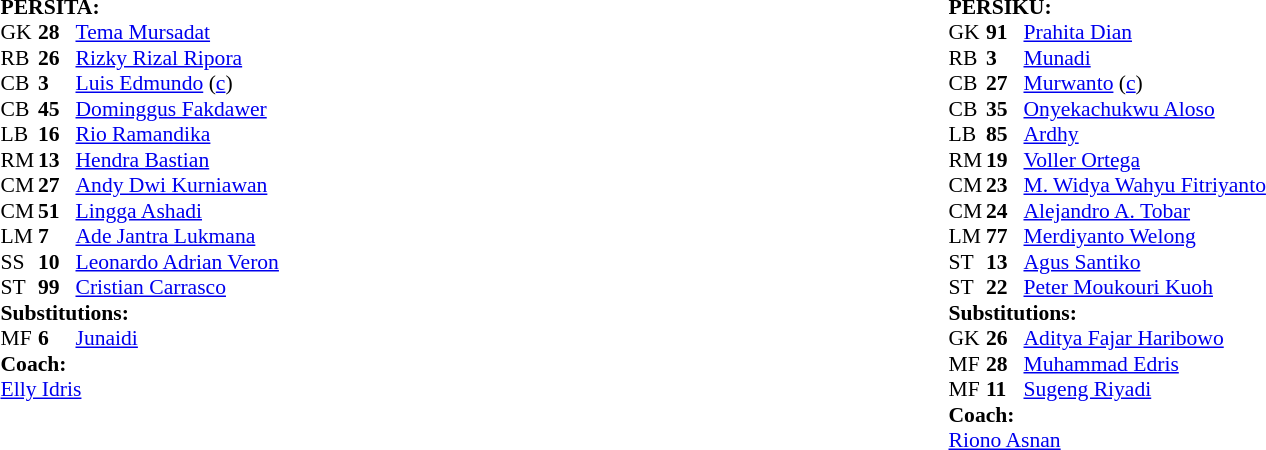<table width="100%">
<tr>
<td valign="top" width="40%"><br><table style="font-size: 90%" cellspacing="0" cellpadding="0">
<tr>
<td colspan=4><br><strong>PERSITA:</strong></td>
</tr>
<tr>
<th width="25"></th>
<th width="25"></th>
</tr>
<tr>
<td>GK</td>
<td><strong>28</strong></td>
<td><a href='#'>Tema Mursadat</a></td>
</tr>
<tr>
<td>RB</td>
<td><strong>26</strong></td>
<td><a href='#'>Rizky Rizal Ripora</a></td>
</tr>
<tr>
<td>CB</td>
<td><strong>3</strong></td>
<td> <a href='#'>Luis Edmundo</a> (<a href='#'>c</a>)</td>
<td></td>
</tr>
<tr>
<td>CB</td>
<td><strong>45</strong></td>
<td><a href='#'>Dominggus Fakdawer</a></td>
</tr>
<tr>
<td>LB</td>
<td><strong>16</strong></td>
<td><a href='#'>Rio Ramandika</a></td>
<td></td>
</tr>
<tr>
<td>RM</td>
<td><strong>13</strong></td>
<td><a href='#'>Hendra Bastian</a></td>
<td></td>
<td></td>
</tr>
<tr>
<td>CM</td>
<td><strong>27</strong></td>
<td><a href='#'>Andy Dwi Kurniawan</a></td>
</tr>
<tr>
<td>CM</td>
<td><strong>51</strong></td>
<td><a href='#'>Lingga Ashadi</a></td>
</tr>
<tr>
<td>LM</td>
<td><strong>7</strong></td>
<td><a href='#'>Ade Jantra Lukmana</a></td>
</tr>
<tr>
<td>SS</td>
<td><strong>10</strong></td>
<td> <a href='#'>Leonardo Adrian Veron</a></td>
</tr>
<tr>
<td>ST</td>
<td><strong>99</strong></td>
<td> <a href='#'>Cristian Carrasco</a></td>
</tr>
<tr>
<td colspan=3><strong>Substitutions:</strong></td>
</tr>
<tr>
<td>MF</td>
<td><strong>6</strong></td>
<td><a href='#'>Junaidi</a></td>
<td></td>
<td></td>
</tr>
<tr>
<td colspan=3><strong>Coach:</strong></td>
</tr>
<tr>
<td colspan=3><a href='#'>Elly Idris</a></td>
</tr>
</table>
</td>
<td valign="top"></td>
<td valign="top" width="50%"><br><table style="font-size: 90%" cellspacing="0" cellpadding="0">
<tr>
<td colspan=4><br><strong>PERSIKU:</strong></td>
</tr>
<tr>
<th width="25"></th>
<th width="25"></th>
</tr>
<tr>
<td>GK</td>
<td><strong>91</strong></td>
<td><a href='#'>Prahita Dian</a></td>
<td></td>
<td></td>
</tr>
<tr>
<td>RB</td>
<td><strong>3</strong></td>
<td><a href='#'>Munadi</a></td>
</tr>
<tr>
<td>CB</td>
<td><strong>27</strong></td>
<td><a href='#'>Murwanto</a> (<a href='#'>c</a>)</td>
</tr>
<tr>
<td>CB</td>
<td><strong>35</strong></td>
<td> <a href='#'>Onyekachukwu Aloso</a></td>
<td></td>
<td></td>
</tr>
<tr>
<td>LB</td>
<td><strong>85</strong></td>
<td><a href='#'>Ardhy</a></td>
<td></td>
<td></td>
</tr>
<tr>
<td>RM</td>
<td><strong>19</strong></td>
<td><a href='#'>Voller Ortega</a></td>
<td></td>
</tr>
<tr>
<td>CM</td>
<td><strong>23</strong></td>
<td><a href='#'>M. Widya Wahyu Fitriyanto</a></td>
</tr>
<tr>
<td>CM</td>
<td><strong>24</strong></td>
<td> <a href='#'>Alejandro A. Tobar</a></td>
</tr>
<tr>
<td>LM</td>
<td><strong>77</strong></td>
<td><a href='#'>Merdiyanto Welong</a></td>
<td></td>
</tr>
<tr>
<td>ST</td>
<td><strong>13</strong></td>
<td><a href='#'>Agus Santiko</a></td>
</tr>
<tr>
<td>ST</td>
<td><strong>22</strong></td>
<td> <a href='#'>Peter Moukouri Kuoh</a></td>
</tr>
<tr>
<td colspan=3><strong>Substitutions:</strong></td>
</tr>
<tr>
<td>GK</td>
<td><strong>26</strong></td>
<td><a href='#'>Aditya Fajar Haribowo</a></td>
<td></td>
<td></td>
</tr>
<tr>
<td>MF</td>
<td><strong>28</strong></td>
<td><a href='#'>Muhammad Edris</a></td>
<td></td>
<td></td>
</tr>
<tr>
<td>MF</td>
<td><strong>11</strong></td>
<td><a href='#'>Sugeng Riyadi</a></td>
<td></td>
<td></td>
</tr>
<tr>
<td colspan=3><strong>Coach:</strong></td>
</tr>
<tr>
<td colspan=3><a href='#'>Riono Asnan</a></td>
</tr>
</table>
</td>
</tr>
</table>
